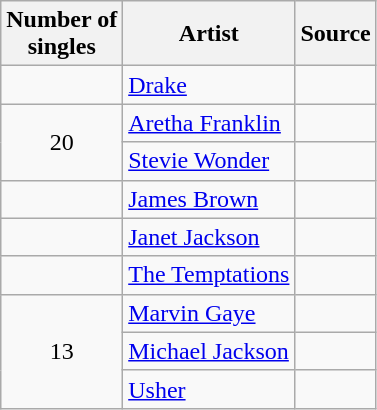<table class="wikitable">
<tr>
<th>Number of <br> singles</th>
<th>Artist</th>
<th>Source</th>
</tr>
<tr>
<td></td>
<td><a href='#'>Drake</a></td>
<td></td>
</tr>
<tr>
<td rowspan=2 style="text-align:center;">20</td>
<td><a href='#'>Aretha Franklin</a></td>
<td></td>
</tr>
<tr>
<td><a href='#'>Stevie Wonder</a></td>
<td></td>
</tr>
<tr>
<td></td>
<td><a href='#'>James Brown</a></td>
<td></td>
</tr>
<tr>
<td></td>
<td><a href='#'>Janet Jackson</a></td>
<td></td>
</tr>
<tr>
<td></td>
<td><a href='#'>The Temptations</a></td>
<td></td>
</tr>
<tr>
<td rowspan=3 style="text-align:center;">13</td>
<td><a href='#'>Marvin Gaye</a></td>
<td></td>
</tr>
<tr>
<td><a href='#'>Michael Jackson</a></td>
<td></td>
</tr>
<tr>
<td><a href='#'>Usher</a></td>
<td></td>
</tr>
</table>
